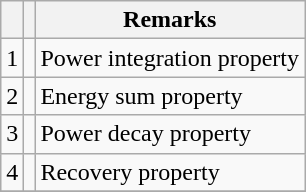<table class="wikitable">
<tr>
<th></th>
<th></th>
<th>Remarks</th>
</tr>
<tr>
<td>1</td>
<td align="left"></td>
<td>Power integration property</td>
</tr>
<tr>
<td>2</td>
<td align="left"></td>
<td>Energy sum property</td>
</tr>
<tr>
<td>3</td>
<td align="left"></td>
<td>Power decay property</td>
</tr>
<tr>
<td>4</td>
<td align="left"></td>
<td>Recovery property</td>
</tr>
<tr>
</tr>
</table>
